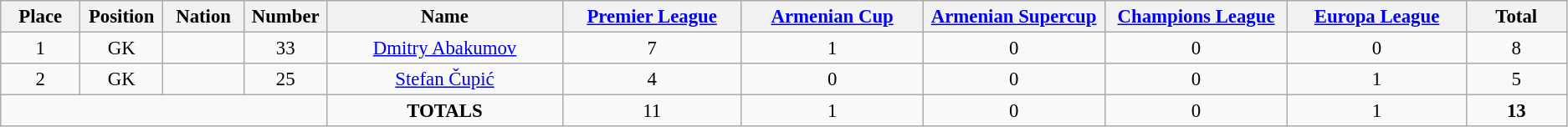<table class="wikitable" style="font-size: 95%; text-align: center;">
<tr>
<th width=60>Place</th>
<th width=60>Position</th>
<th width=60>Nation</th>
<th width=60>Number</th>
<th width=200>Name</th>
<th width=150><a href='#'>Premier League</a></th>
<th width=150><a href='#'>Armenian Cup</a></th>
<th width=150><a href='#'>Armenian Supercup</a></th>
<th width=150><a href='#'>Champions League</a></th>
<th width=150><a href='#'>Europa League</a></th>
<th width=80><strong>Total</strong></th>
</tr>
<tr>
<td>1</td>
<td>GK</td>
<td></td>
<td>33</td>
<td><a href='#'>Dmitry Abakumov</a></td>
<td>7</td>
<td>1</td>
<td>0</td>
<td>0</td>
<td>0</td>
<td>8</td>
</tr>
<tr>
<td>2</td>
<td>GK</td>
<td></td>
<td>25</td>
<td><a href='#'>Stefan Čupić</a></td>
<td>4</td>
<td>0</td>
<td>0</td>
<td>0</td>
<td>1</td>
<td>5</td>
</tr>
<tr>
<td colspan="4"></td>
<td><strong>TOTALS</strong></td>
<td>11</td>
<td>1</td>
<td>0</td>
<td>0</td>
<td>1</td>
<td><strong>13</strong></td>
</tr>
</table>
